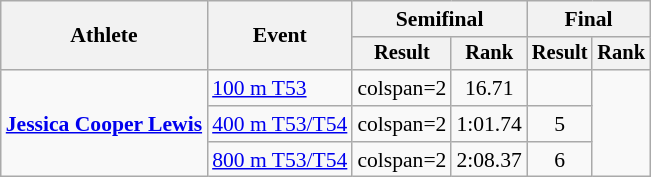<table class="wikitable" style="font-size:90%">
<tr>
<th rowspan="2">Athlete</th>
<th rowspan="2">Event</th>
<th colspan="2">Semifinal</th>
<th colspan="2">Final</th>
</tr>
<tr style="font-size:95%">
<th>Result</th>
<th>Rank</th>
<th>Result</th>
<th>Rank</th>
</tr>
<tr align=center>
<td align=left rowspan=3><strong><a href='#'>Jessica Cooper Lewis</a></strong></td>
<td align=left><a href='#'>100 m T53</a></td>
<td>colspan=2 </td>
<td>16.71 <strong></strong></td>
<td></td>
</tr>
<tr align=center>
<td align=left><a href='#'>400 m T53/T54</a></td>
<td>colspan=2 </td>
<td>1:01.74</td>
<td>5</td>
</tr>
<tr align=center>
<td align=left><a href='#'>800 m T53/T54</a></td>
<td>colspan=2 </td>
<td>2:08.37</td>
<td>6</td>
</tr>
</table>
